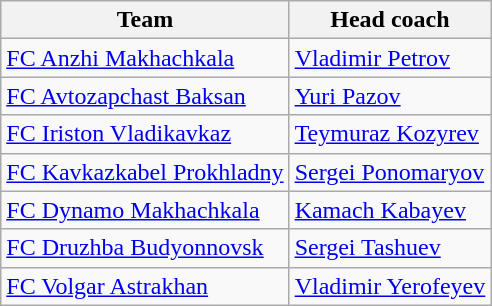<table class="wikitable" style="float:left; margin-right:1em">
<tr>
<th>Team</th>
<th>Head coach</th>
</tr>
<tr>
<td><a href='#'>FC Anzhi Makhachkala</a></td>
<td><a href='#'>Vladimir Petrov</a></td>
</tr>
<tr>
<td><a href='#'>FC Avtozapchast Baksan</a></td>
<td><a href='#'>Yuri Pazov</a></td>
</tr>
<tr>
<td><a href='#'>FC Iriston Vladikavkaz</a></td>
<td><a href='#'>Teymuraz Kozyrev</a></td>
</tr>
<tr>
<td><a href='#'>FC Kavkazkabel Prokhladny</a></td>
<td><a href='#'>Sergei Ponomaryov</a></td>
</tr>
<tr>
<td><a href='#'>FC Dynamo Makhachkala</a></td>
<td><a href='#'>Kamach Kabayev</a></td>
</tr>
<tr>
<td><a href='#'>FC Druzhba Budyonnovsk</a></td>
<td><a href='#'>Sergei Tashuev</a></td>
</tr>
<tr>
<td><a href='#'>FC Volgar Astrakhan</a></td>
<td><a href='#'>Vladimir Yerofeyev</a></td>
</tr>
</table>
